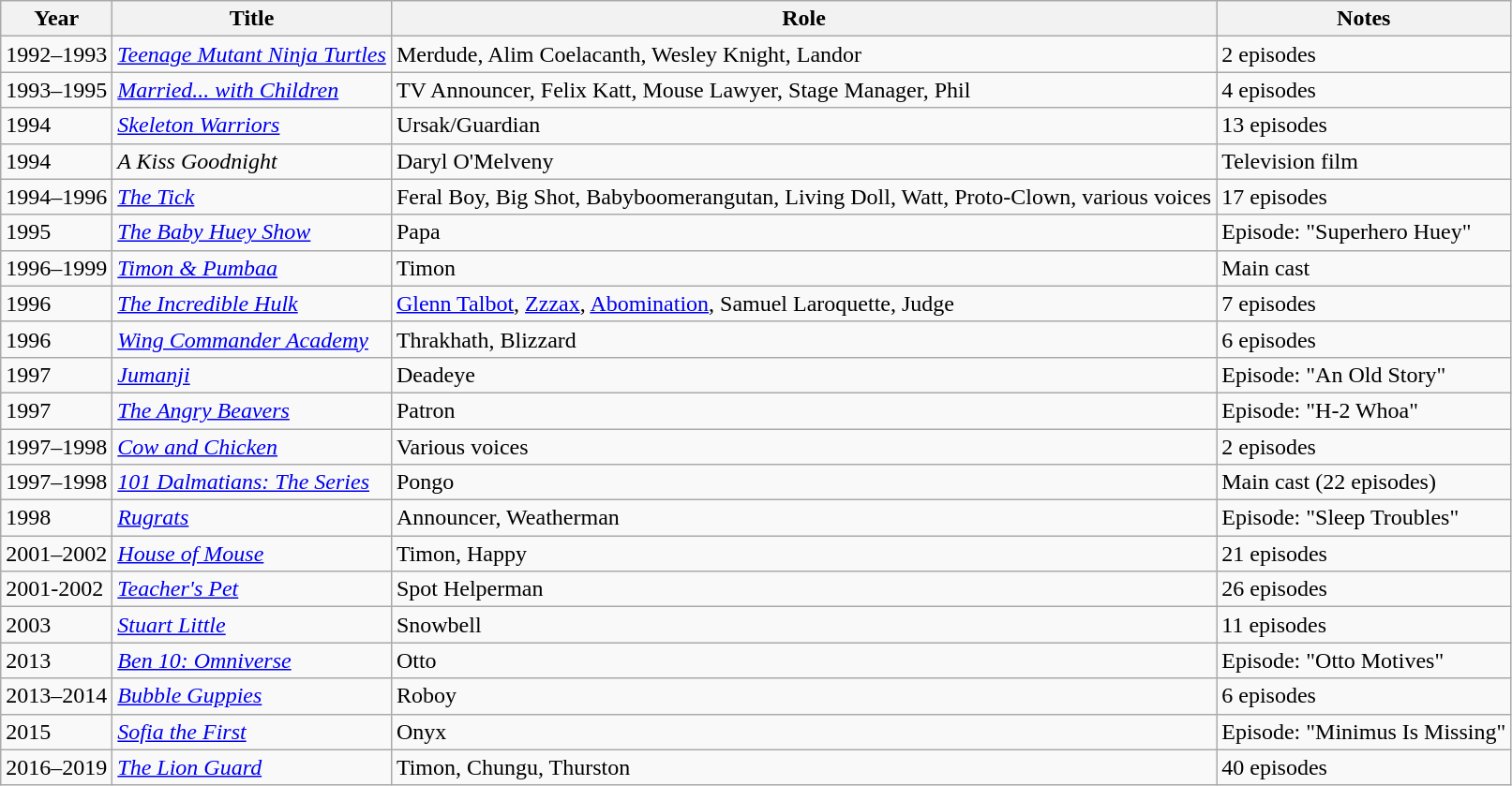<table class="wikitable">
<tr>
<th>Year</th>
<th>Title</th>
<th>Role</th>
<th>Notes</th>
</tr>
<tr>
<td>1992–1993</td>
<td><em><a href='#'>Teenage Mutant Ninja Turtles</a></em></td>
<td>Merdude, Alim Coelacanth, Wesley Knight, Landor</td>
<td>2 episodes</td>
</tr>
<tr>
<td>1993–1995</td>
<td><em><a href='#'>Married... with Children</a></em></td>
<td>TV Announcer, Felix Katt, Mouse Lawyer, Stage Manager, Phil</td>
<td>4 episodes</td>
</tr>
<tr>
<td>1994</td>
<td><em><a href='#'>Skeleton Warriors</a></em></td>
<td>Ursak/Guardian</td>
<td>13 episodes</td>
</tr>
<tr>
<td>1994</td>
<td><em>A Kiss Goodnight</em></td>
<td>Daryl O'Melveny</td>
<td>Television film</td>
</tr>
<tr>
<td>1994–1996</td>
<td><em><a href='#'>The Tick</a></em></td>
<td>Feral Boy, Big Shot, Babyboomerangutan, Living Doll, Watt, Proto-Clown, various voices</td>
<td>17 episodes</td>
</tr>
<tr>
<td>1995</td>
<td><em><a href='#'>The Baby Huey Show</a></em></td>
<td>Papa</td>
<td>Episode: "Superhero Huey"</td>
</tr>
<tr>
<td>1996–1999</td>
<td><em><a href='#'>Timon & Pumbaa</a></em></td>
<td>Timon</td>
<td>Main cast</td>
</tr>
<tr>
<td>1996</td>
<td><em><a href='#'>The Incredible Hulk</a></em></td>
<td><a href='#'>Glenn Talbot</a>, <a href='#'>Zzzax</a>, <a href='#'>Abomination</a>, Samuel Laroquette, Judge</td>
<td>7 episodes</td>
</tr>
<tr>
<td>1996</td>
<td><em><a href='#'>Wing Commander Academy</a></em></td>
<td>Thrakhath, Blizzard</td>
<td>6 episodes</td>
</tr>
<tr>
<td>1997</td>
<td><em><a href='#'>Jumanji</a></em></td>
<td>Deadeye</td>
<td>Episode: "An Old Story"</td>
</tr>
<tr>
<td>1997</td>
<td><em><a href='#'>The Angry Beavers</a></em></td>
<td>Patron</td>
<td>Episode: "H-2 Whoa"</td>
</tr>
<tr>
<td>1997–1998</td>
<td><em><a href='#'>Cow and Chicken</a></em></td>
<td>Various voices</td>
<td>2 episodes</td>
</tr>
<tr>
<td>1997–1998</td>
<td><em><a href='#'>101 Dalmatians: The Series</a></em></td>
<td>Pongo</td>
<td>Main cast (22 episodes)</td>
</tr>
<tr>
<td>1998</td>
<td><em><a href='#'>Rugrats</a></em></td>
<td>Announcer, Weatherman</td>
<td>Episode: "Sleep Troubles"</td>
</tr>
<tr>
<td>2001–2002</td>
<td><em><a href='#'>House of Mouse</a></em></td>
<td>Timon, Happy</td>
<td>21 episodes</td>
</tr>
<tr>
<td>2001-2002</td>
<td><em><a href='#'>Teacher's Pet</a></em></td>
<td>Spot Helperman</td>
<td>26 episodes</td>
</tr>
<tr>
<td>2003</td>
<td><em><a href='#'>Stuart Little</a></em></td>
<td>Snowbell</td>
<td>11 episodes</td>
</tr>
<tr>
<td>2013</td>
<td><em><a href='#'>Ben 10: Omniverse</a></em></td>
<td>Otto</td>
<td>Episode: "Otto Motives"</td>
</tr>
<tr>
<td>2013–2014</td>
<td><em><a href='#'>Bubble Guppies</a></em></td>
<td>Roboy</td>
<td>6 episodes</td>
</tr>
<tr>
<td>2015</td>
<td><em><a href='#'>Sofia the First</a></em></td>
<td>Onyx</td>
<td>Episode: "Minimus Is Missing"</td>
</tr>
<tr>
<td>2016–2019</td>
<td><em><a href='#'>The Lion Guard</a></em></td>
<td>Timon, Chungu, Thurston</td>
<td>40 episodes</td>
</tr>
</table>
